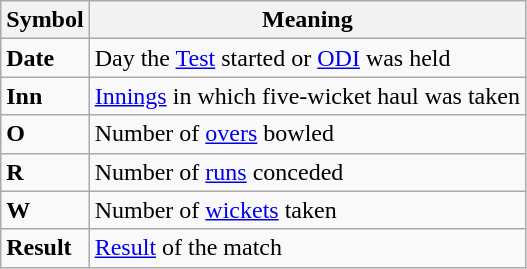<table class="wikitable">
<tr>
<th>Symbol</th>
<th>Meaning</th>
</tr>
<tr>
<td><strong>Date</strong></td>
<td>Day the <a href='#'>Test</a> started or <a href='#'>ODI</a> was held</td>
</tr>
<tr>
<td><strong>Inn</strong></td>
<td><a href='#'>Innings</a> in which five-wicket haul was taken</td>
</tr>
<tr>
<td><strong>O</strong></td>
<td>Number of <a href='#'>overs</a> bowled</td>
</tr>
<tr>
<td><strong>R</strong></td>
<td>Number of <a href='#'>runs</a> conceded</td>
</tr>
<tr>
<td><strong>W</strong></td>
<td>Number of <a href='#'>wickets</a> taken</td>
</tr>
<tr>
<td><strong>Result</strong></td>
<td><a href='#'>Result</a> of the match</td>
</tr>
</table>
